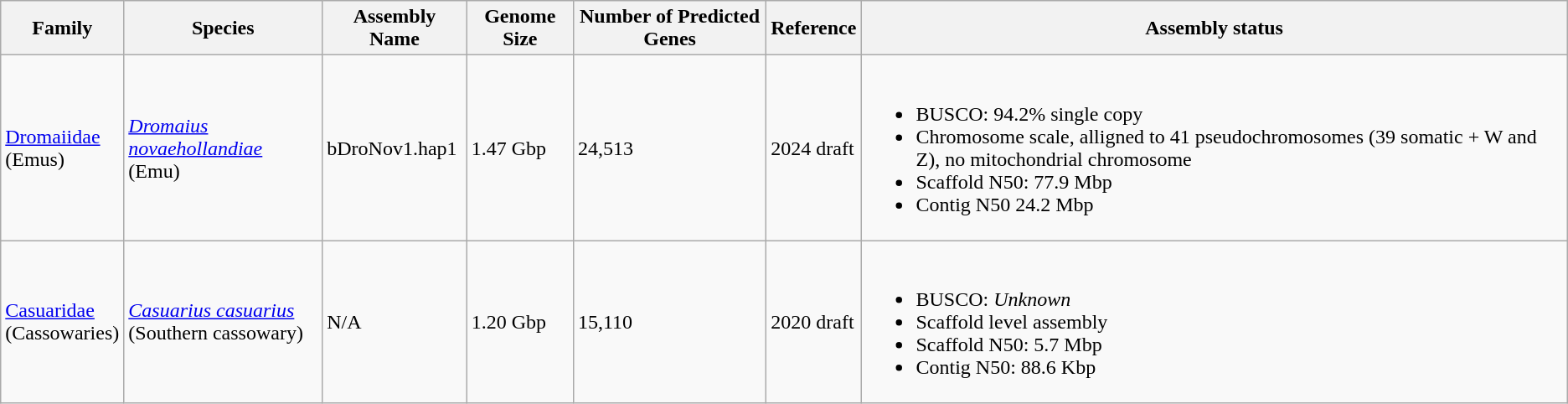<table class="wikitable sortable">
<tr>
<th>Family</th>
<th>Species</th>
<th>Assembly Name</th>
<th>Genome Size</th>
<th>Number of Predicted Genes</th>
<th>Reference</th>
<th>Assembly status</th>
</tr>
<tr>
<td><a href='#'>Dromaiidae</a><br>(Emus)</td>
<td><a href='#'><em>Dromaius novaehollandiae</em></a><br>(Emu)</td>
<td>bDroNov1.hap1</td>
<td>1.47 Gbp</td>
<td>24,513</td>
<td>2024 draft</td>
<td><br><ul><li>BUSCO: 94.2% single copy</li><li>Chromosome scale, alligned to 41 pseudochromosomes (39 somatic + W and Z), no mitochondrial chromosome</li><li>Scaffold N50: 77.9 Mbp</li><li>Contig N50 24.2 Mbp</li></ul></td>
</tr>
<tr>
<td><a href='#'>Casuaridae</a><br>(Cassowaries)</td>
<td><a href='#'><em>Casuarius casuarius</em></a><br>(Southern cassowary)</td>
<td>N/A</td>
<td>1.20 Gbp</td>
<td>15,110</td>
<td>2020 draft</td>
<td><br><ul><li>BUSCO: <em>Unknown</em></li><li>Scaffold level assembly</li><li>Scaffold N50: 5.7 Mbp</li><li>Contig N50: 88.6 Kbp</li></ul></td>
</tr>
</table>
